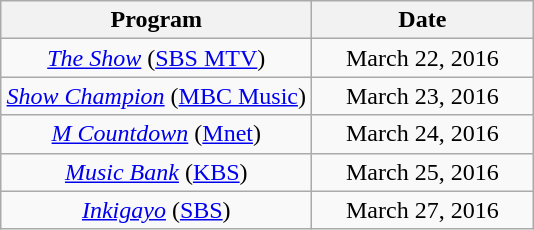<table class="wikitable" style="text-align:center">
<tr>
<th width="200">Program</th>
<th width="140">Date</th>
</tr>
<tr>
<td><em><a href='#'>The Show</a></em> (<a href='#'>SBS MTV</a>)</td>
<td>March 22, 2016</td>
</tr>
<tr>
<td><em><a href='#'>Show Champion</a></em> (<a href='#'>MBC Music</a>)</td>
<td>March 23, 2016</td>
</tr>
<tr>
<td><em><a href='#'>M Countdown</a></em> (<a href='#'>Mnet</a>)</td>
<td>March 24, 2016</td>
</tr>
<tr>
<td><em><a href='#'>Music Bank</a></em> (<a href='#'>KBS</a>)</td>
<td>March 25, 2016</td>
</tr>
<tr>
<td><em><a href='#'>Inkigayo</a></em> (<a href='#'>SBS</a>)</td>
<td>March 27, 2016</td>
</tr>
</table>
